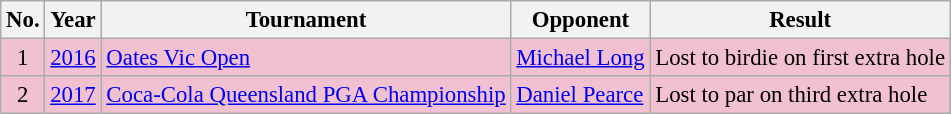<table class="wikitable" style="font-size:95%;">
<tr>
<th>No.</th>
<th>Year</th>
<th>Tournament</th>
<th>Opponent</th>
<th>Result</th>
</tr>
<tr style="background:#F2C1D1;">
<td align=center>1</td>
<td><a href='#'>2016</a></td>
<td><a href='#'>Oates Vic Open</a></td>
<td> <a href='#'>Michael Long</a></td>
<td>Lost to birdie on first extra hole</td>
</tr>
<tr style="background:#F2C1D1;">
<td align=center>2</td>
<td><a href='#'>2017</a></td>
<td><a href='#'>Coca-Cola Queensland PGA Championship</a></td>
<td> <a href='#'>Daniel Pearce</a></td>
<td>Lost to par on third extra hole</td>
</tr>
</table>
